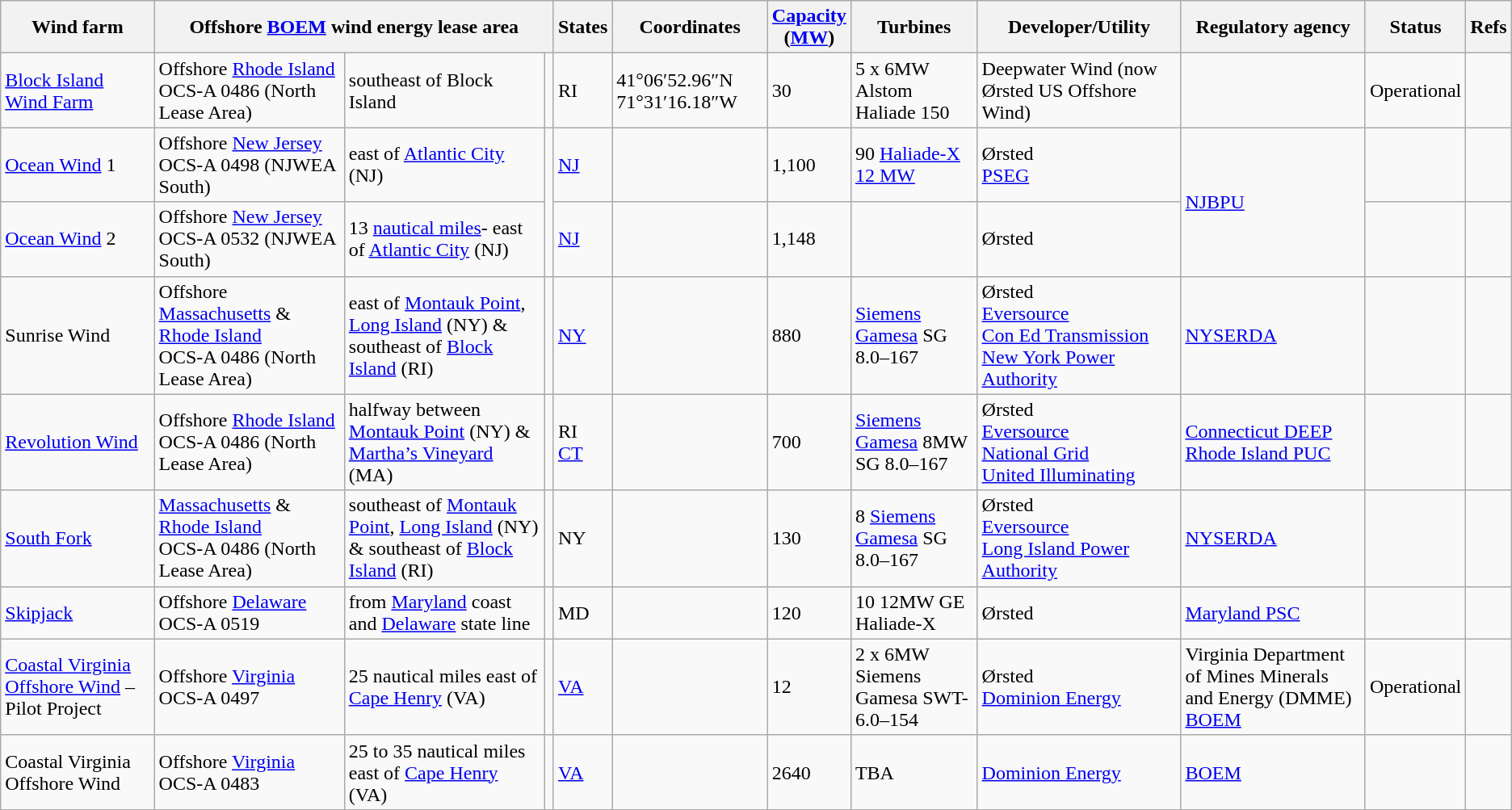<table class="wikitable sortable">
<tr>
<th>Wind farm</th>
<th colspan="3">Offshore <a href='#'>BOEM</a> wind energy lease area</th>
<th>States</th>
<th class="unsortable">Coordinates</th>
<th data-sort-type="number"><a href='#'>Capacity</a><br>(<a href='#'>MW</a>)</th>
<th>Turbines</th>
<th>Developer/Utility</th>
<th>Regulatory agency</th>
<th>Status</th>
<th>Refs</th>
</tr>
<tr>
<td><a href='#'>Block Island Wind Farm</a></td>
<td>Offshore <a href='#'>Rhode Island</a> OCS-A 0486 (North Lease Area)</td>
<td> southeast of Block Island</td>
<td></td>
<td>RI</td>
<td>41°06′52.96″N 71°31′16.18″W</td>
<td>30</td>
<td>5 x 6MW Alstom Haliade 150</td>
<td>Deepwater Wind (now Ørsted US Offshore Wind)</td>
<td></td>
<td>Operational </td>
<td></td>
</tr>
<tr>
<td><a href='#'>Ocean Wind</a> 1</td>
<td>Offshore <a href='#'>New Jersey</a><br>OCS-A 0498
(NJWEA South)</td>
<td> east of <a href='#'>Atlantic City</a> (NJ)</td>
<td rowspan="2"></td>
<td><a href='#'>NJ</a></td>
<td></td>
<td>1,100</td>
<td>90 <a href='#'>Haliade-X 12 MW</a></td>
<td>Ørsted<br><a href='#'>PSEG</a></td>
<td rowspan="2"><a href='#'>NJBPU</a></td>
<td></td>
<td></td>
</tr>
<tr>
<td><a href='#'>Ocean Wind</a> 2</td>
<td>Offshore <a href='#'>New Jersey</a><br>OCS-A 0532
(NJWEA South)</td>
<td>13 <a href='#'>nautical miles</a>- east of <a href='#'>Atlantic City</a> (NJ)</td>
<td><a href='#'>NJ</a></td>
<td></td>
<td>1,148</td>
<td></td>
<td>Ørsted</td>
<td></td>
<td></td>
</tr>
<tr>
<td>Sunrise Wind</td>
<td>Offshore <a href='#'>Massachusetts</a> & <a href='#'>Rhode Island</a><br>OCS-A 0486 (North Lease Area)</td>
<td> east of <a href='#'>Montauk Point</a>, <a href='#'>Long Island</a> (NY) &  southeast of <a href='#'>Block Island</a> (RI)</td>
<td></td>
<td><a href='#'>NY</a></td>
<td></td>
<td>880</td>
<td><a href='#'>Siemens Gamesa</a> SG 8.0–167</td>
<td>Ørsted<br><a href='#'>Eversource</a><br><a href='#'>Con Ed Transmission</a><br><a href='#'>New York Power Authority</a></td>
<td><a href='#'>NYSERDA</a></td>
<td></td>
<td></td>
</tr>
<tr>
<td><a href='#'>Revolution Wind</a></td>
<td>Offshore <a href='#'>Rhode Island</a><br>OCS-A 0486 (North Lease Area)</td>
<td>halfway between <a href='#'>Montauk Point</a> (NY) & <a href='#'>Martha’s Vineyard</a> (MA)</td>
<td></td>
<td>RI<br><a href='#'>CT</a></td>
<td></td>
<td>700</td>
<td><a href='#'>Siemens Gamesa</a> 8MW SG 8.0–167</td>
<td>Ørsted<br><a href='#'>Eversource</a><br><a href='#'>National Grid</a><br><a href='#'>United Illuminating</a></td>
<td><a href='#'>Connecticut DEEP</a><br><a href='#'>Rhode Island PUC</a></td>
<td></td>
<td></td>
</tr>
<tr>
<td><a href='#'>South Fork</a></td>
<td><a href='#'>Massachusetts</a> & <a href='#'>Rhode Island</a><br>OCS-A 0486 (North Lease Area)</td>
<td> southeast of <a href='#'>Montauk Point</a>, <a href='#'>Long Island</a> (NY) &  southeast of <a href='#'>Block Island</a> (RI)</td>
<td></td>
<td>NY</td>
<td></td>
<td>130</td>
<td>8 <a href='#'>Siemens Gamesa</a> SG 8.0–167</td>
<td>Ørsted<br><a href='#'>Eversource</a><br><a href='#'>Long Island Power Authority</a></td>
<td><a href='#'>NYSERDA</a></td>
<td></td>
<td></td>
</tr>
<tr>
<td><a href='#'>Skipjack</a></td>
<td>Offshore <a href='#'>Delaware</a><br>OCS-A 0519</td>
<td> from <a href='#'>Maryland</a> coast and <a href='#'>Delaware</a> state line</td>
<td></td>
<td>MD</td>
<td></td>
<td>120</td>
<td>10 12MW GE Haliade-X</td>
<td>Ørsted</td>
<td><a href='#'>Maryland PSC</a></td>
<td></td>
<td></td>
</tr>
<tr>
<td><a href='#'>Coastal Virginia Offshore Wind</a> – Pilot Project</td>
<td>Offshore <a href='#'>Virginia</a><br>OCS-A 0497</td>
<td>25 nautical miles east of <a href='#'>Cape Henry</a> (VA)</td>
<td></td>
<td><a href='#'>VA</a></td>
<td></td>
<td>12</td>
<td>2 x 6MW<br>Siemens Gamesa SWT-6.0–154</td>
<td>Ørsted<br><a href='#'>Dominion Energy</a></td>
<td>Virginia Department of Mines Minerals and Energy (DMME)<br><a href='#'>BOEM</a></td>
<td>Operational </td>
<td></td>
</tr>
<tr>
<td>Coastal Virginia Offshore Wind</td>
<td>Offshore <a href='#'>Virginia</a><br>OCS-A 0483</td>
<td>25 to 35 nautical miles east of <a href='#'>Cape Henry</a> (VA)</td>
<td></td>
<td><a href='#'>VA</a></td>
<td></td>
<td>2640</td>
<td>TBA</td>
<td><a href='#'>Dominion Energy</a></td>
<td><a href='#'>BOEM</a></td>
<td></td>
<td></td>
</tr>
</table>
